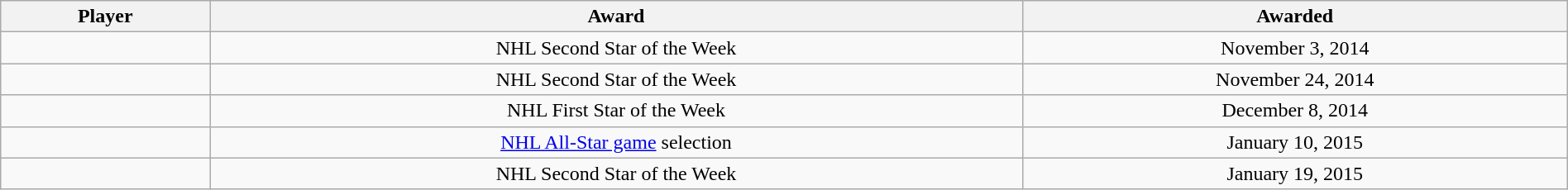<table class="wikitable sortable" style="width:100%;">
<tr align=center>
<th>Player</th>
<th>Award</th>
<th data-sort-type="date">Awarded</th>
</tr>
<tr align=center>
<td></td>
<td>NHL Second Star of the Week</td>
<td>November 3, 2014</td>
</tr>
<tr align=center>
<td></td>
<td>NHL Second Star of the Week</td>
<td>November 24, 2014</td>
</tr>
<tr align=center>
<td></td>
<td>NHL First Star of the Week</td>
<td>December 8, 2014</td>
</tr>
<tr align=center>
<td></td>
<td><a href='#'>NHL All-Star game</a> selection</td>
<td>January 10, 2015</td>
</tr>
<tr align=center>
<td></td>
<td>NHL Second Star of the Week</td>
<td>January 19, 2015</td>
</tr>
</table>
